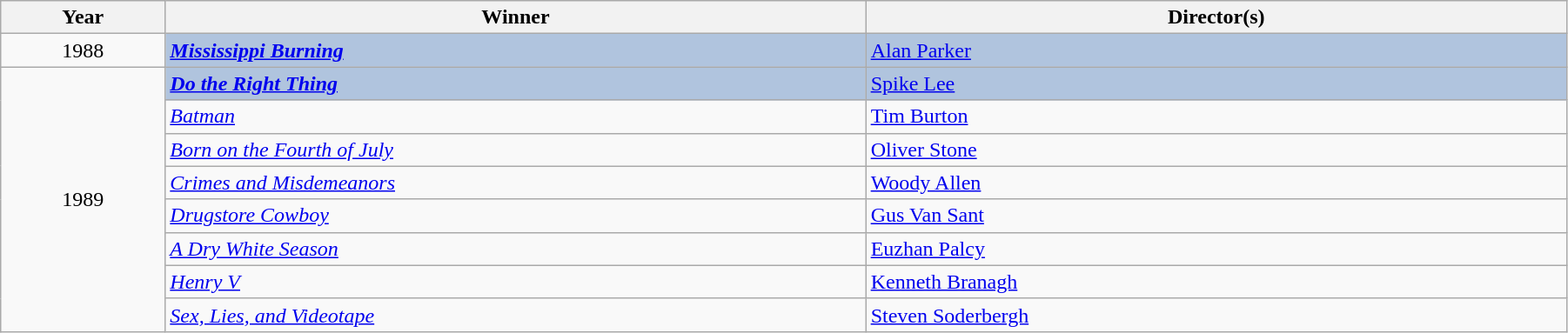<table class="wikitable" width="95%" cellpadding="5">
<tr>
<th width="100"><strong>Year</strong></th>
<th width="450"><strong>Winner</strong></th>
<th width="450"><strong>Director(s)</strong></th>
</tr>
<tr>
<td style="text-align:center;">1988</td>
<td style="background:#B0C4DE;"><strong><em><a href='#'>Mississippi Burning</a></em></strong></td>
<td style="background:#B0C4DE;"><a href='#'>Alan Parker</a></td>
</tr>
<tr>
<td rowspan="8" style="text-align:center;">1989</td>
<td style="background:#B0C4DE;"><strong><em><a href='#'>Do the Right Thing</a></em></strong></td>
<td style="background:#B0C4DE;"><a href='#'>Spike Lee</a></td>
</tr>
<tr>
<td><em><a href='#'>Batman</a></em></td>
<td><a href='#'>Tim Burton</a></td>
</tr>
<tr>
<td><em><a href='#'>Born on the Fourth of July</a></em></td>
<td><a href='#'>Oliver Stone</a></td>
</tr>
<tr>
<td><em><a href='#'>Crimes and Misdemeanors</a></em></td>
<td><a href='#'>Woody Allen</a></td>
</tr>
<tr>
<td><em><a href='#'>Drugstore Cowboy</a></em></td>
<td><a href='#'>Gus Van Sant</a></td>
</tr>
<tr>
<td><em><a href='#'>A Dry White Season</a></em></td>
<td><a href='#'>Euzhan Palcy</a></td>
</tr>
<tr>
<td><em><a href='#'>Henry V</a></em></td>
<td><a href='#'>Kenneth Branagh</a></td>
</tr>
<tr>
<td><em><a href='#'>Sex, Lies, and Videotape</a></em></td>
<td><a href='#'>Steven Soderbergh</a></td>
</tr>
</table>
